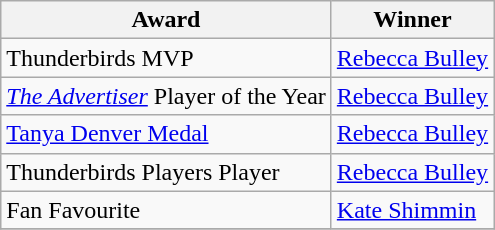<table class="wikitable collapsible">
<tr>
<th>Award</th>
<th>Winner</th>
</tr>
<tr>
<td>Thunderbirds MVP</td>
<td><a href='#'>Rebecca Bulley</a></td>
</tr>
<tr>
<td><em><a href='#'>The Advertiser</a></em> Player of the Year</td>
<td><a href='#'>Rebecca Bulley</a></td>
</tr>
<tr>
<td><a href='#'>Tanya Denver Medal</a></td>
<td><a href='#'>Rebecca Bulley</a></td>
</tr>
<tr>
<td>Thunderbirds Players Player</td>
<td><a href='#'>Rebecca Bulley</a></td>
</tr>
<tr>
<td>Fan Favourite</td>
<td><a href='#'>Kate Shimmin</a></td>
</tr>
<tr>
</tr>
</table>
